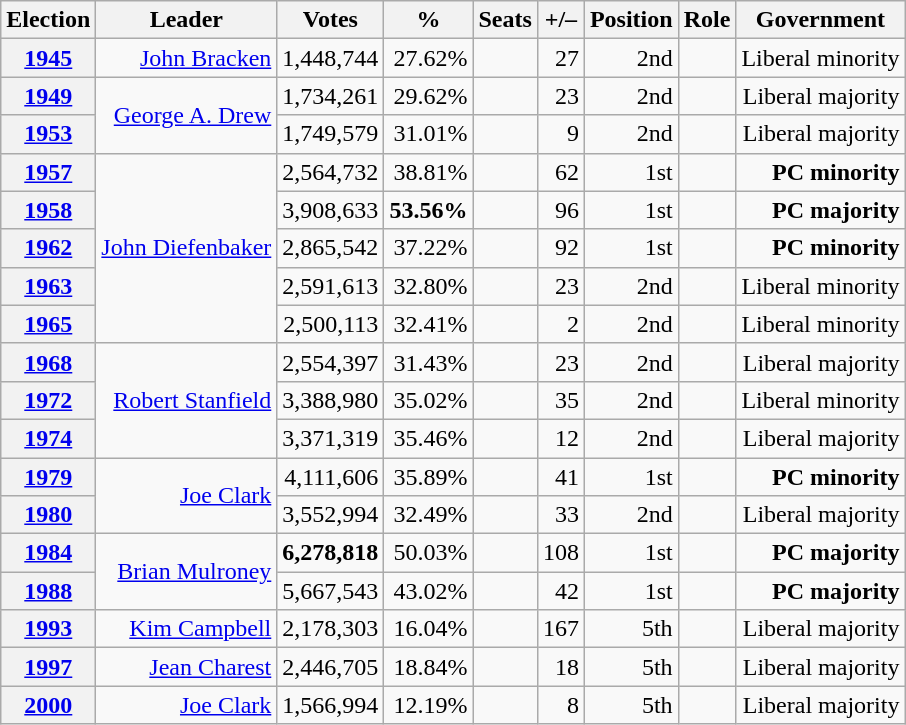<table class="wikitable sortable" style="text-align:right">
<tr>
<th>Election</th>
<th>Leader</th>
<th>Votes</th>
<th>%</th>
<th>Seats</th>
<th>+/–</th>
<th>Position</th>
<th>Role</th>
<th>Government</th>
</tr>
<tr>
<th><a href='#'>1945</a></th>
<td><a href='#'>John Bracken</a></td>
<td>1,448,744</td>
<td>27.62%</td>
<td></td>
<td> 27</td>
<td> 2nd</td>
<td></td>
<td>Liberal minority</td>
</tr>
<tr>
<th><a href='#'>1949</a></th>
<td rowspan=2><a href='#'>George A. Drew</a></td>
<td>1,734,261</td>
<td>29.62%</td>
<td></td>
<td> 23</td>
<td> 2nd</td>
<td></td>
<td>Liberal majority</td>
</tr>
<tr>
<th><a href='#'>1953</a></th>
<td>1,749,579</td>
<td>31.01%</td>
<td></td>
<td> 9</td>
<td> 2nd</td>
<td></td>
<td>Liberal majority</td>
</tr>
<tr>
<th><a href='#'>1957</a></th>
<td rowspan=5><a href='#'>John Diefenbaker</a></td>
<td>2,564,732</td>
<td>38.81%</td>
<td></td>
<td> 62</td>
<td> 1st</td>
<td></td>
<td><strong>PC minority</strong></td>
</tr>
<tr>
<th><a href='#'>1958</a></th>
<td>3,908,633</td>
<td><strong>53.56%</strong></td>
<td><strong></strong></td>
<td> 96</td>
<td> 1st</td>
<td></td>
<td><strong>PC majority</strong></td>
</tr>
<tr>
<th><a href='#'>1962</a></th>
<td>2,865,542</td>
<td>37.22%</td>
<td></td>
<td> 92</td>
<td> 1st</td>
<td></td>
<td><strong>PC minority</strong></td>
</tr>
<tr>
<th><a href='#'>1963</a></th>
<td>2,591,613</td>
<td>32.80%</td>
<td></td>
<td> 23</td>
<td> 2nd</td>
<td></td>
<td>Liberal minority</td>
</tr>
<tr>
<th><a href='#'>1965</a></th>
<td>2,500,113</td>
<td>32.41%</td>
<td></td>
<td> 2</td>
<td> 2nd</td>
<td></td>
<td>Liberal minority</td>
</tr>
<tr>
<th><a href='#'>1968</a></th>
<td rowspan=3><a href='#'>Robert Stanfield</a></td>
<td>2,554,397</td>
<td>31.43%</td>
<td></td>
<td> 23</td>
<td> 2nd</td>
<td></td>
<td>Liberal majority</td>
</tr>
<tr>
<th><a href='#'>1972</a></th>
<td>3,388,980</td>
<td>35.02%</td>
<td></td>
<td> 35</td>
<td> 2nd</td>
<td></td>
<td>Liberal minority</td>
</tr>
<tr>
<th><a href='#'>1974</a></th>
<td>3,371,319</td>
<td>35.46%</td>
<td></td>
<td> 12</td>
<td> 2nd</td>
<td></td>
<td>Liberal majority</td>
</tr>
<tr>
<th><a href='#'>1979</a></th>
<td rowspan=2><a href='#'>Joe Clark</a></td>
<td>4,111,606</td>
<td>35.89%</td>
<td></td>
<td> 41</td>
<td> 1st</td>
<td></td>
<td><strong>PC minority</strong></td>
</tr>
<tr>
<th><a href='#'>1980</a></th>
<td>3,552,994</td>
<td>32.49%</td>
<td></td>
<td> 33</td>
<td> 2nd</td>
<td></td>
<td>Liberal majority</td>
</tr>
<tr>
<th><a href='#'>1984</a></th>
<td rowspan=2><a href='#'>Brian Mulroney</a></td>
<td><strong>6,278,818</strong></td>
<td>50.03%</td>
<td><strong></strong></td>
<td> 108</td>
<td> 1st</td>
<td></td>
<td><strong>PC majority</strong></td>
</tr>
<tr>
<th><a href='#'>1988</a></th>
<td>5,667,543</td>
<td>43.02%</td>
<td></td>
<td> 42</td>
<td> 1st</td>
<td></td>
<td><strong>PC majority</strong></td>
</tr>
<tr>
<th><a href='#'>1993</a></th>
<td><a href='#'>Kim Campbell</a></td>
<td>2,178,303</td>
<td>16.04%</td>
<td></td>
<td> 167</td>
<td> 5th</td>
<td></td>
<td>Liberal majority</td>
</tr>
<tr>
<th><a href='#'>1997</a></th>
<td><a href='#'>Jean Charest</a></td>
<td>2,446,705</td>
<td>18.84%</td>
<td></td>
<td> 18</td>
<td> 5th</td>
<td></td>
<td>Liberal majority</td>
</tr>
<tr>
<th><a href='#'>2000</a></th>
<td><a href='#'>Joe Clark</a></td>
<td>1,566,994</td>
<td>12.19%</td>
<td></td>
<td> 8</td>
<td> 5th</td>
<td></td>
<td>Liberal majority</td>
</tr>
</table>
